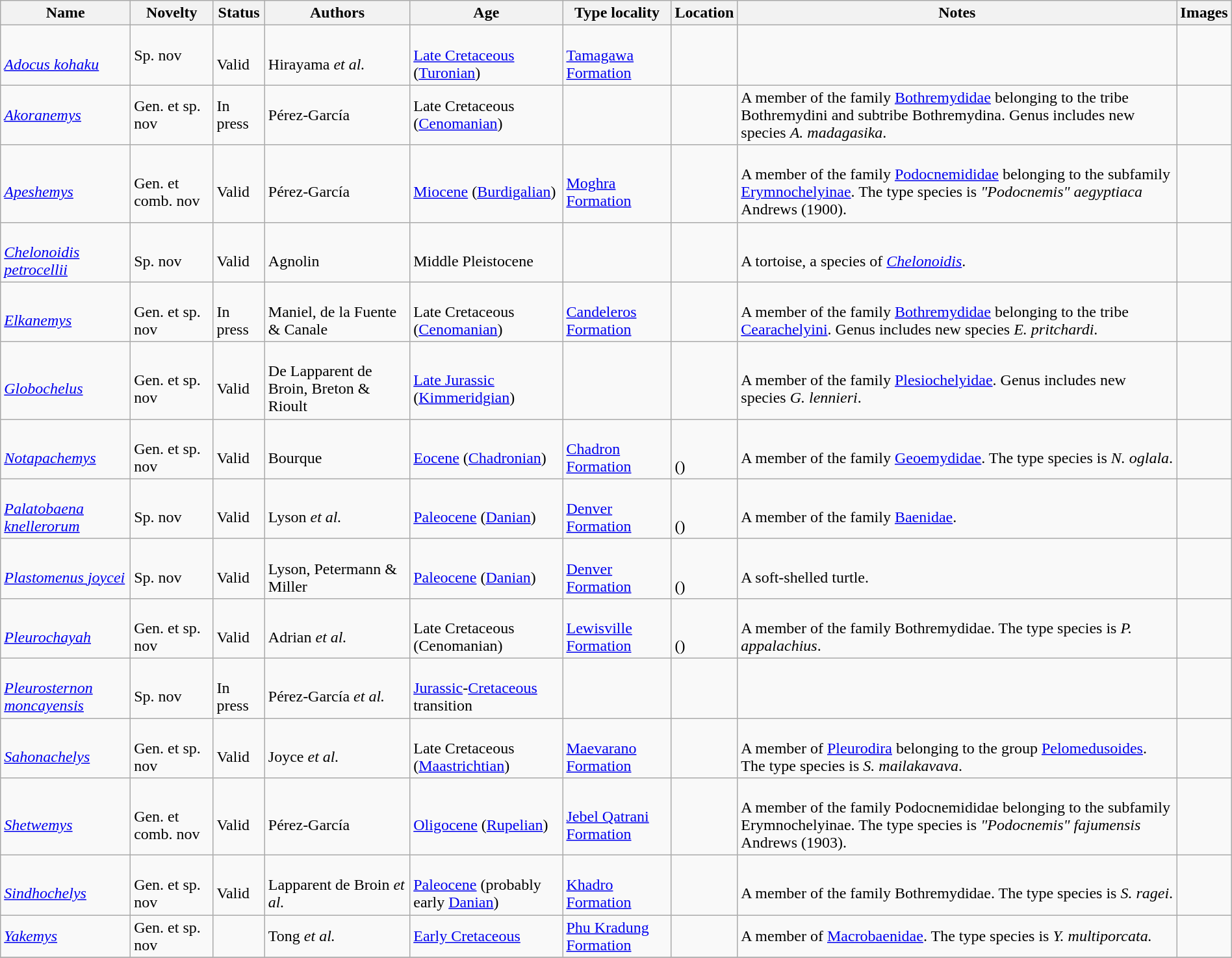<table class="wikitable sortable" align="center" width="100%">
<tr>
<th>Name</th>
<th>Novelty</th>
<th>Status</th>
<th>Authors</th>
<th>Age</th>
<th>Type locality</th>
<th>Location</th>
<th>Notes</th>
<th>Images</th>
</tr>
<tr>
<td><br><em><a href='#'>Adocus kohaku</a></em></td>
<td>Sp. nov</td>
<td><br>Valid</td>
<td><br>Hirayama <em>et al.</em></td>
<td><br><a href='#'>Late Cretaceous</a> (<a href='#'>Turonian</a>)</td>
<td><br><a href='#'>Tamagawa Formation</a></td>
<td><br></td>
<td></td>
<td></td>
</tr>
<tr>
<td><em><a href='#'>Akoranemys</a></em></td>
<td>Gen. et sp. nov</td>
<td>In press</td>
<td>Pérez-García</td>
<td>Late Cretaceous (<a href='#'>Cenomanian</a>)</td>
<td></td>
<td></td>
<td>A member of the family <a href='#'>Bothremydidae</a> belonging to the tribe Bothremydini and subtribe Bothremydina. Genus includes new species <em>A. madagasika</em>.</td>
<td></td>
</tr>
<tr>
<td><br><em><a href='#'>Apeshemys</a></em></td>
<td><br>Gen. et comb. nov</td>
<td><br>Valid</td>
<td><br>Pérez-García</td>
<td><br><a href='#'>Miocene</a> (<a href='#'>Burdigalian</a>)</td>
<td><br><a href='#'>Moghra Formation</a></td>
<td><br></td>
<td><br>A member of the family <a href='#'>Podocnemididae</a> belonging to the subfamily <a href='#'>Erymnochelyinae</a>. The type species is <em>"Podocnemis" aegyptiaca</em> Andrews (1900).</td>
<td></td>
</tr>
<tr>
<td><br><em><a href='#'>Chelonoidis petrocellii</a></em></td>
<td><br>Sp. nov</td>
<td><br>Valid</td>
<td><br>Agnolin</td>
<td><br>Middle Pleistocene</td>
<td></td>
<td><br></td>
<td><br>A tortoise, a species of <em><a href='#'>Chelonoidis</a></em>.</td>
<td></td>
</tr>
<tr>
<td><br><em><a href='#'>Elkanemys</a></em></td>
<td><br>Gen. et sp. nov</td>
<td><br>In press</td>
<td><br>Maniel, de la Fuente & Canale</td>
<td><br>Late Cretaceous (<a href='#'>Cenomanian</a>)</td>
<td><br><a href='#'>Candeleros Formation</a></td>
<td><br></td>
<td><br>A member of the family <a href='#'>Bothremydidae</a> belonging to the tribe <a href='#'>Cearachelyini</a>. Genus includes new species <em>E. pritchardi</em>.</td>
<td></td>
</tr>
<tr>
<td><br><em><a href='#'>Globochelus</a></em></td>
<td><br>Gen. et sp. nov</td>
<td><br>Valid</td>
<td><br>De Lapparent de Broin, Breton & Rioult</td>
<td><br><a href='#'>Late Jurassic</a> (<a href='#'>Kimmeridgian</a>)</td>
<td></td>
<td><br></td>
<td><br>A member of the family <a href='#'>Plesiochelyidae</a>. Genus includes new species <em>G. lennieri</em>.</td>
<td></td>
</tr>
<tr>
<td><br><em><a href='#'>Notapachemys</a></em></td>
<td><br>Gen. et sp. nov</td>
<td><br>Valid</td>
<td><br>Bourque</td>
<td><br><a href='#'>Eocene</a> (<a href='#'>Chadronian</a>)</td>
<td><br><a href='#'>Chadron Formation</a></td>
<td><br><br>()</td>
<td><br>A member of the family <a href='#'>Geoemydidae</a>. The type species is <em>N. oglala</em>.</td>
<td></td>
</tr>
<tr>
<td><br><em><a href='#'>Palatobaena knellerorum</a></em></td>
<td><br>Sp. nov</td>
<td><br>Valid</td>
<td><br>Lyson <em>et al.</em></td>
<td><br><a href='#'>Paleocene</a> (<a href='#'>Danian</a>)</td>
<td><br><a href='#'>Denver Formation</a></td>
<td><br><br>()</td>
<td><br>A member of the family <a href='#'>Baenidae</a>.</td>
<td></td>
</tr>
<tr>
<td><br><em><a href='#'>Plastomenus joycei</a></em></td>
<td><br>Sp. nov</td>
<td><br>Valid</td>
<td><br>Lyson, Petermann & Miller</td>
<td><br><a href='#'>Paleocene</a> (<a href='#'>Danian</a>)</td>
<td><br><a href='#'>Denver Formation</a></td>
<td><br><br>()</td>
<td><br>A soft-shelled turtle.</td>
<td></td>
</tr>
<tr>
<td><br><em><a href='#'>Pleurochayah</a></em></td>
<td><br>Gen. et sp. nov</td>
<td><br>Valid</td>
<td><br>Adrian <em>et al.</em></td>
<td><br>Late Cretaceous (Cenomanian)</td>
<td><br><a href='#'>Lewisville Formation</a></td>
<td><br><br>()</td>
<td><br>A member of the family Bothremydidae. The type species is <em>P. appalachius</em>.</td>
<td></td>
</tr>
<tr>
<td><br><em><a href='#'>Pleurosternon moncayensis</a></em></td>
<td><br>Sp. nov</td>
<td><br>In press</td>
<td><br>Pérez-García <em>et al.</em></td>
<td><br><a href='#'>Jurassic</a>-<a href='#'>Cretaceous</a> transition</td>
<td></td>
<td><br></td>
<td></td>
<td></td>
</tr>
<tr>
<td><br><em><a href='#'>Sahonachelys</a></em></td>
<td><br>Gen. et sp. nov</td>
<td><br>Valid</td>
<td><br>Joyce <em>et al.</em></td>
<td><br>Late Cretaceous (<a href='#'>Maastrichtian</a>)</td>
<td><br><a href='#'>Maevarano Formation</a></td>
<td><br></td>
<td><br>A member of <a href='#'>Pleurodira</a> belonging to the group <a href='#'>Pelomedusoides</a>. The type species is <em>S. mailakavava</em>.</td>
<td></td>
</tr>
<tr>
<td><br><em><a href='#'>Shetwemys</a></em></td>
<td><br>Gen. et comb. nov</td>
<td><br>Valid</td>
<td><br>Pérez-García</td>
<td><br><a href='#'>Oligocene</a> (<a href='#'>Rupelian</a>)</td>
<td><br><a href='#'>Jebel Qatrani Formation</a></td>
<td><br></td>
<td><br>A member of the family Podocnemididae belonging to the subfamily Erymnochelyinae. The type species is <em>"Podocnemis" fajumensis</em> Andrews (1903).</td>
<td></td>
</tr>
<tr>
<td><br><em><a href='#'>Sindhochelys</a></em></td>
<td><br>Gen. et sp. nov</td>
<td><br>Valid</td>
<td><br>Lapparent de Broin <em>et al.</em></td>
<td><br><a href='#'>Paleocene</a> (probably early <a href='#'>Danian</a>)</td>
<td><br><a href='#'>Khadro Formation</a></td>
<td><br></td>
<td><br>A member of the family Bothremydidae. The type species is <em>S. ragei</em>.</td>
<td></td>
</tr>
<tr>
<td><em><a href='#'>Yakemys</a></em></td>
<td>Gen. et sp. nov</td>
<td></td>
<td>Tong <em>et al.</em></td>
<td><a href='#'>Early Cretaceous</a></td>
<td><a href='#'>Phu Kradung Formation</a></td>
<td></td>
<td>A member of <a href='#'>Macrobaenidae</a>. The type species is <em>Y. multiporcata.</em></td>
<td></td>
</tr>
<tr>
</tr>
</table>
